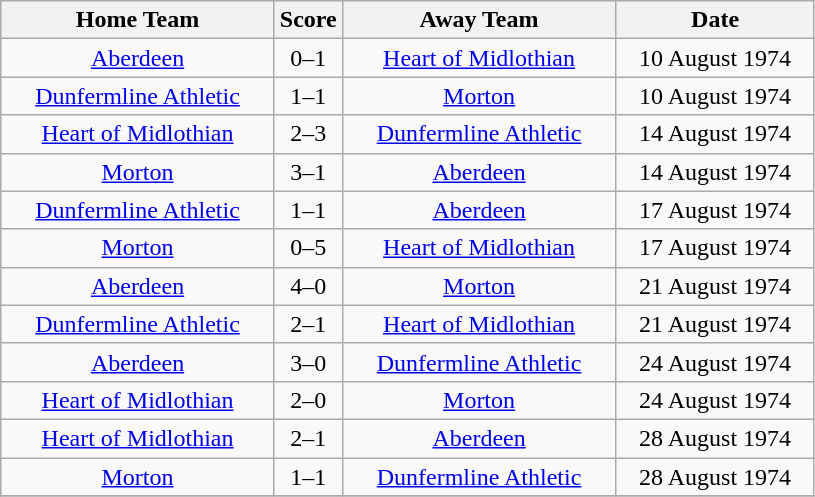<table class="wikitable" style="text-align:center;">
<tr>
<th width=175>Home Team</th>
<th width=20>Score</th>
<th width=175>Away Team</th>
<th width= 125>Date</th>
</tr>
<tr>
<td><a href='#'>Aberdeen</a></td>
<td>0–1</td>
<td><a href='#'>Heart of Midlothian</a></td>
<td>10 August 1974</td>
</tr>
<tr>
<td><a href='#'>Dunfermline Athletic</a></td>
<td>1–1</td>
<td><a href='#'>Morton</a></td>
<td>10 August 1974</td>
</tr>
<tr>
<td><a href='#'>Heart of Midlothian</a></td>
<td>2–3</td>
<td><a href='#'>Dunfermline Athletic</a></td>
<td>14 August 1974</td>
</tr>
<tr>
<td><a href='#'>Morton</a></td>
<td>3–1</td>
<td><a href='#'>Aberdeen</a></td>
<td>14 August 1974</td>
</tr>
<tr>
<td><a href='#'>Dunfermline Athletic</a></td>
<td>1–1</td>
<td><a href='#'>Aberdeen</a></td>
<td>17 August 1974</td>
</tr>
<tr>
<td><a href='#'>Morton</a></td>
<td>0–5</td>
<td><a href='#'>Heart of Midlothian</a></td>
<td>17 August 1974</td>
</tr>
<tr>
<td><a href='#'>Aberdeen</a></td>
<td>4–0</td>
<td><a href='#'>Morton</a></td>
<td>21 August 1974</td>
</tr>
<tr>
<td><a href='#'>Dunfermline Athletic</a></td>
<td>2–1</td>
<td><a href='#'>Heart of Midlothian</a></td>
<td>21 August 1974</td>
</tr>
<tr>
<td><a href='#'>Aberdeen</a></td>
<td>3–0</td>
<td><a href='#'>Dunfermline Athletic</a></td>
<td>24 August 1974</td>
</tr>
<tr>
<td><a href='#'>Heart of Midlothian</a></td>
<td>2–0</td>
<td><a href='#'>Morton</a></td>
<td>24 August 1974</td>
</tr>
<tr>
<td><a href='#'>Heart of Midlothian</a></td>
<td>2–1</td>
<td><a href='#'>Aberdeen</a></td>
<td>28 August 1974</td>
</tr>
<tr>
<td><a href='#'>Morton</a></td>
<td>1–1</td>
<td><a href='#'>Dunfermline Athletic</a></td>
<td>28 August 1974</td>
</tr>
<tr>
</tr>
</table>
